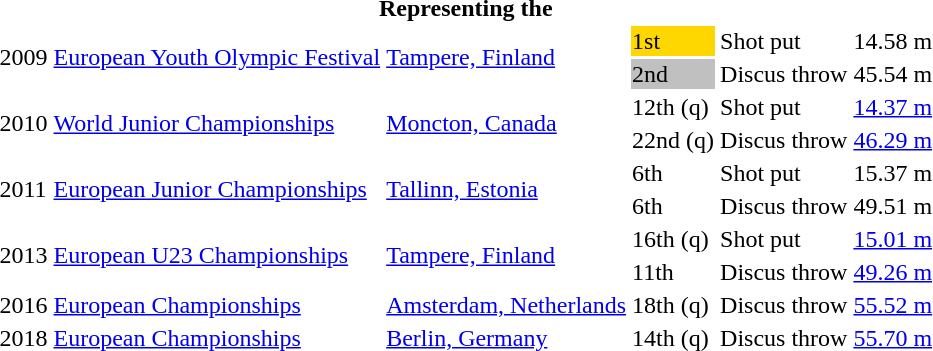<table>
<tr>
<th colspan="6">Representing the </th>
</tr>
<tr>
<td rowspan=2>2009</td>
<td rowspan=2><a href='#'>European Youth Olympic Festival</a></td>
<td rowspan=2><a href='#'>Tampere, Finland</a></td>
<td bgcolor=gold>1st</td>
<td>Shot put</td>
<td>14.58 m</td>
</tr>
<tr>
<td bgcolor=silver>2nd</td>
<td>Discus throw</td>
<td>45.54 m</td>
</tr>
<tr>
<td rowspan=2>2010</td>
<td rowspan=2><a href='#'>World Junior Championships</a></td>
<td rowspan=2><a href='#'>Moncton, Canada</a></td>
<td>12th (q)</td>
<td>Shot put</td>
<td><a href='#'>14.37 m</a></td>
</tr>
<tr>
<td>22nd (q)</td>
<td>Discus throw</td>
<td><a href='#'>46.29 m</a></td>
</tr>
<tr>
<td rowspan=2>2011</td>
<td rowspan=2><a href='#'>European Junior Championships</a></td>
<td rowspan=2><a href='#'>Tallinn, Estonia</a></td>
<td>6th</td>
<td>Shot put</td>
<td>15.37 m</td>
</tr>
<tr>
<td>6th</td>
<td>Discus throw</td>
<td>49.51 m</td>
</tr>
<tr>
<td rowspan=2>2013</td>
<td rowspan=2><a href='#'>European U23 Championships</a></td>
<td rowspan=2><a href='#'>Tampere, Finland</a></td>
<td>16th (q)</td>
<td>Shot put</td>
<td><a href='#'>15.01 m</a></td>
</tr>
<tr>
<td>11th</td>
<td>Discus throw</td>
<td><a href='#'>49.26 m</a></td>
</tr>
<tr>
<td>2016</td>
<td><a href='#'>European Championships</a></td>
<td><a href='#'>Amsterdam, Netherlands</a></td>
<td>18th (q)</td>
<td>Discus throw</td>
<td><a href='#'>55.52 m</a></td>
</tr>
<tr>
<td>2018</td>
<td><a href='#'>European Championships</a></td>
<td><a href='#'>Berlin, Germany</a></td>
<td>14th (q)</td>
<td>Discus throw</td>
<td><a href='#'>55.70 m</a></td>
</tr>
</table>
